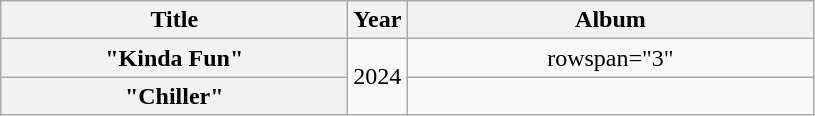<table class="wikitable plainrowheaders" style="text-align:center;">
<tr>
<th scope="col" rowspan="1" style="width:14em;">Title</th>
<th scope="col" rowspan="1" style="width:1em;">Year</th>
<th scope="col" rowspan="1" style="width:16.5em;">Album</th>
</tr>
<tr>
<th scope="row">"Kinda Fun"</th>
<td rowspan=2>2024</td>
<td>rowspan="3" </td>
</tr>
<tr>
<th scope="row">"Chiller"</th>
</tr>
</table>
